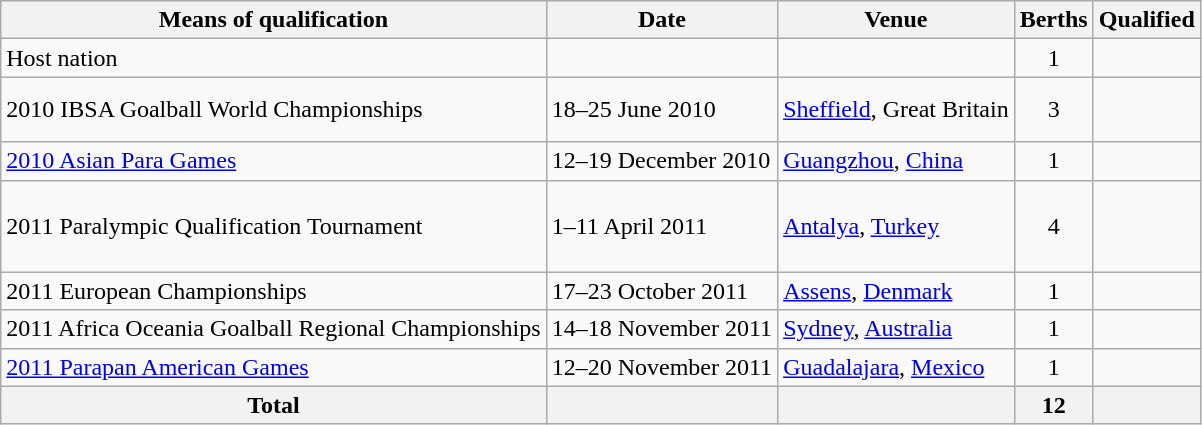<table class="wikitable">
<tr>
<th>Means of qualification</th>
<th>Date</th>
<th>Venue</th>
<th>Berths</th>
<th>Qualified</th>
</tr>
<tr>
<td>Host nation</td>
<td></td>
<td></td>
<td align="center">1</td>
<td></td>
</tr>
<tr>
<td>2010 IBSA Goalball World Championships</td>
<td>18–25 June 2010</td>
<td><a href='#'>Sheffield</a>, Great Britain</td>
<td align="center">3</td>
<td> <br>  <br> </td>
</tr>
<tr>
<td><a href='#'>2010 Asian Para Games</a></td>
<td>12–19 December 2010</td>
<td><a href='#'>Guangzhou</a>, <a href='#'>China</a></td>
<td align="center">1</td>
<td></td>
</tr>
<tr>
<td>2011 Paralympic Qualification Tournament</td>
<td>1–11 April 2011</td>
<td><a href='#'>Antalya</a>, <a href='#'>Turkey</a></td>
<td align="center">4</td>
<td> <br>  <br>  <br> </td>
</tr>
<tr>
<td>2011 European Championships</td>
<td>17–23 October 2011</td>
<td><a href='#'>Assens</a>, <a href='#'>Denmark</a></td>
<td align="center">1</td>
<td></td>
</tr>
<tr>
<td>2011 Africa Oceania Goalball Regional Championships</td>
<td>14–18 November 2011</td>
<td><a href='#'>Sydney</a>, <a href='#'>Australia</a></td>
<td align="center">1</td>
<td></td>
</tr>
<tr>
<td><a href='#'>2011 Parapan American Games</a></td>
<td>12–20 November 2011</td>
<td><a href='#'>Guadalajara</a>, <a href='#'>Mexico</a></td>
<td align="center">1</td>
<td></td>
</tr>
<tr>
<th>Total</th>
<th></th>
<th></th>
<th align="center">12</th>
<th></th>
</tr>
</table>
